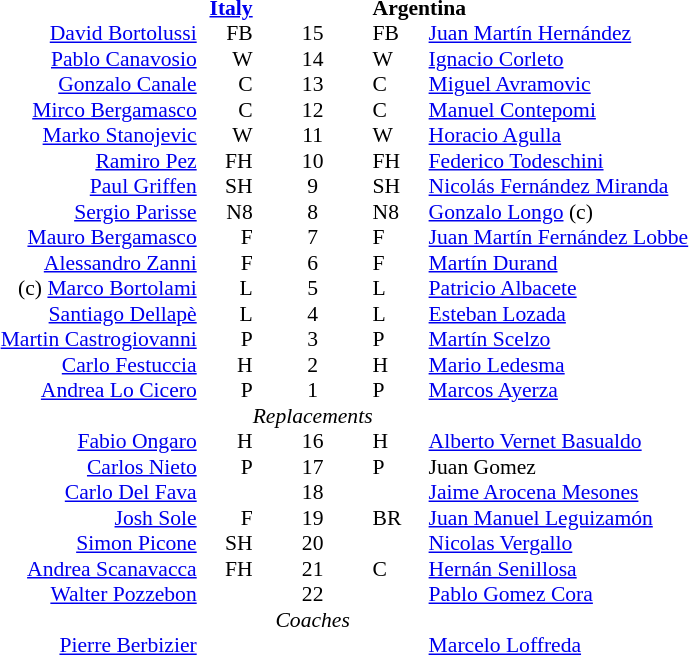<table width="100%" style="font-size: 90%; " cellspacing="0" cellpadding="0" align=center>
<tr>
<td width=41%; text-align=right></td>
<td width=3%; text-align:right></td>
<td width=4%; text-align:center></td>
<td width=3%; text-align:left></td>
<td width=49%; text-align:left></td>
</tr>
<tr>
<td colspan=2; align=right><strong><a href='#'>Italy</a></strong></td>
<td></td>
<td colspan=2;><strong>Argentina</strong></td>
</tr>
<tr>
<td align=right><a href='#'>David Bortolussi</a></td>
<td align=right>FB</td>
<td align=center>15</td>
<td>FB</td>
<td><a href='#'>Juan Martín Hernández</a></td>
</tr>
<tr>
<td align=right><a href='#'>Pablo Canavosio</a></td>
<td align=right>W</td>
<td align=center>14</td>
<td>W</td>
<td><a href='#'>Ignacio Corleto</a></td>
</tr>
<tr>
<td align=right><a href='#'>Gonzalo Canale</a></td>
<td align=right>C</td>
<td align=center>13</td>
<td>C</td>
<td><a href='#'>Miguel Avramovic</a></td>
</tr>
<tr>
<td align=right><a href='#'>Mirco Bergamasco</a></td>
<td align=right>C</td>
<td align=center>12</td>
<td>C</td>
<td><a href='#'>Manuel Contepomi</a></td>
</tr>
<tr>
<td align=right><a href='#'>Marko Stanojevic</a></td>
<td align=right>W</td>
<td align=center>11</td>
<td>W</td>
<td><a href='#'>Horacio Agulla</a></td>
</tr>
<tr>
<td align=right><a href='#'>Ramiro Pez</a></td>
<td align=right>FH</td>
<td align=center>10</td>
<td>FH</td>
<td><a href='#'>Federico Todeschini</a></td>
</tr>
<tr>
<td align=right><a href='#'>Paul Griffen</a></td>
<td align=right>SH</td>
<td align=center>9</td>
<td>SH</td>
<td><a href='#'>Nicolás Fernández Miranda</a></td>
</tr>
<tr>
<td align=right><a href='#'>Sergio Parisse</a></td>
<td align=right>N8</td>
<td align=center>8</td>
<td>N8</td>
<td><a href='#'>Gonzalo Longo</a> (c)</td>
</tr>
<tr>
<td align=right><a href='#'>Mauro Bergamasco</a></td>
<td align=right>F</td>
<td align=center>7</td>
<td>F</td>
<td><a href='#'>Juan Martín Fernández Lobbe</a></td>
</tr>
<tr>
<td align=right><a href='#'>Alessandro Zanni</a></td>
<td align=right>F</td>
<td align=center>6</td>
<td>F</td>
<td><a href='#'>Martín Durand</a></td>
</tr>
<tr>
<td align=right>(c) <a href='#'>Marco Bortolami</a></td>
<td align=right>L</td>
<td align=center>5</td>
<td>L</td>
<td><a href='#'>Patricio Albacete</a></td>
</tr>
<tr>
<td align=right><a href='#'>Santiago Dellapè</a></td>
<td align=right>L</td>
<td align=center>4</td>
<td>L</td>
<td><a href='#'>Esteban Lozada</a></td>
</tr>
<tr>
<td align=right><a href='#'>Martin Castrogiovanni</a></td>
<td align=right>P</td>
<td align=center>3</td>
<td>P</td>
<td><a href='#'>Martín Scelzo</a></td>
</tr>
<tr>
<td align=right><a href='#'>Carlo Festuccia</a></td>
<td align=right>H</td>
<td align=center>2</td>
<td>H</td>
<td><a href='#'>Mario Ledesma</a></td>
</tr>
<tr>
<td align=right><a href='#'>Andrea Lo Cicero</a></td>
<td align=right>P</td>
<td align=center>1</td>
<td>P</td>
<td><a href='#'>Marcos Ayerza</a></td>
</tr>
<tr>
<td></td>
<td></td>
<td align=center><em>Replacements</em></td>
<td></td>
<td></td>
</tr>
<tr>
<td align=right> <a href='#'>Fabio Ongaro</a></td>
<td align=right>H</td>
<td align=center>16</td>
<td>H</td>
<td><a href='#'>Alberto Vernet Basualdo</a> </td>
</tr>
<tr>
<td align=right> <a href='#'>Carlos Nieto</a></td>
<td align=right>P</td>
<td align=center>17</td>
<td>P</td>
<td>Juan Gomez </td>
</tr>
<tr>
<td align=right><a href='#'>Carlo Del Fava</a></td>
<td align=right></td>
<td align=center>18</td>
<td></td>
<td><a href='#'>Jaime Arocena Mesones</a></td>
</tr>
<tr>
<td align=right> <a href='#'>Josh Sole</a></td>
<td align=right>F</td>
<td align=center>19</td>
<td>BR</td>
<td><a href='#'>Juan Manuel Leguizamón</a>  </td>
</tr>
<tr>
<td align=right> <a href='#'>Simon Picone</a></td>
<td align=right>SH</td>
<td align=center>20</td>
<td></td>
<td><a href='#'>Nicolas Vergallo</a></td>
</tr>
<tr>
<td align=right> <a href='#'>Andrea Scanavacca</a></td>
<td align=right>FH</td>
<td align=center>21</td>
<td>C</td>
<td><a href='#'>Hernán Senillosa</a> </td>
</tr>
<tr>
<td align=right><a href='#'>Walter Pozzebon</a></td>
<td align=right></td>
<td align=center>22</td>
<td></td>
<td><a href='#'>Pablo Gomez Cora</a></td>
</tr>
<tr>
<td></td>
<td></td>
<td align=center><em>Coaches</em></td>
<td></td>
<td></td>
</tr>
<tr>
<td align=right> <a href='#'>Pierre Berbizier</a></td>
<td></td>
<td></td>
<td></td>
<td><a href='#'>Marcelo Loffreda</a> </td>
</tr>
</table>
